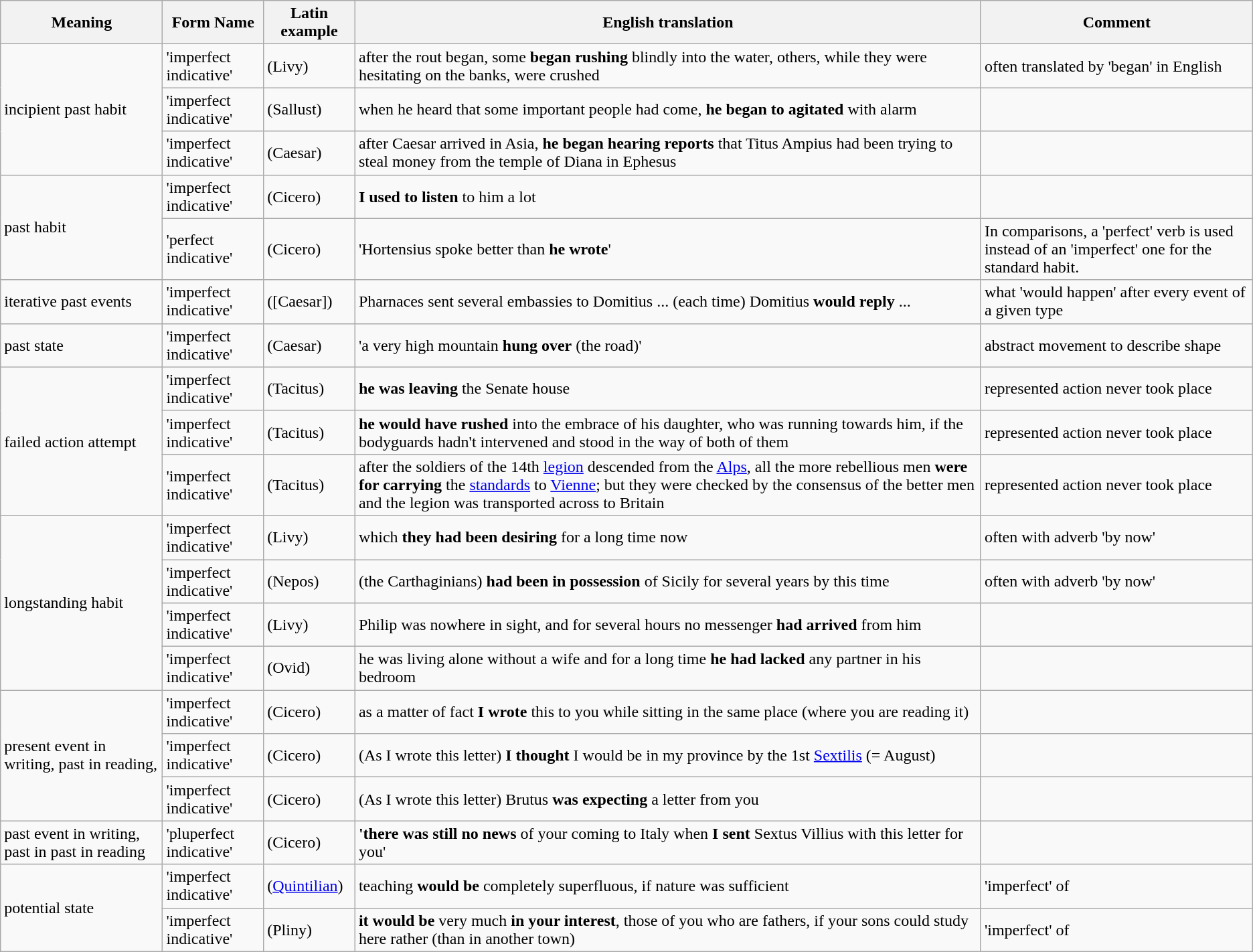<table class="wikitable">
<tr>
<th>Meaning</th>
<th>Form Name</th>
<th>Latin example</th>
<th>English translation</th>
<th>Comment</th>
</tr>
<tr>
<td rowspan=3>incipient past habit</td>
<td>'imperfect indicative'</td>
<td> (Livy)</td>
<td>after the rout began, some <strong>began rushing</strong> blindly into the water, others, while they were hesitating on the banks, were crushed</td>
<td>often translated by 'began' in English</td>
</tr>
<tr>
<td>'imperfect indicative'</td>
<td> (Sallust)</td>
<td>when he heard that some important people had come, <strong>he began to agitated</strong> with alarm</td>
<td></td>
</tr>
<tr>
<td>'imperfect indicative'</td>
<td> (Caesar)</td>
<td>after Caesar arrived in Asia, <strong>he began hearing reports</strong> that Titus Ampius had been trying to steal money from the temple of Diana in Ephesus</td>
<td></td>
</tr>
<tr>
<td rowspan=2>past habit</td>
<td>'imperfect indicative'</td>
<td> (Cicero)</td>
<td><strong>I used to listen</strong> to him a lot</td>
<td></td>
</tr>
<tr>
<td>'perfect indicative'</td>
<td> (Cicero)</td>
<td>'Hortensius spoke better than <strong>he wrote</strong>'</td>
<td>In comparisons, a 'perfect' verb is used instead of an 'imperfect' one for the standard habit.</td>
</tr>
<tr>
<td>iterative past events</td>
<td>'imperfect indicative'</td>
<td> ([Caesar])</td>
<td>Pharnaces sent several embassies to Domitius ... (each time) Domitius <strong>would reply</strong> ...</td>
<td>what 'would happen' after every event of a given type</td>
</tr>
<tr>
<td>past state</td>
<td>'imperfect indicative'</td>
<td> (Caesar)</td>
<td>'a very high mountain <strong>hung over</strong> (the road)'</td>
<td>abstract movement to describe shape</td>
</tr>
<tr>
<td rowspan=3>failed action attempt</td>
<td>'imperfect indicative'</td>
<td> (Tacitus)</td>
<td><strong>he was leaving</strong> the Senate house</td>
<td>represented action never took place</td>
</tr>
<tr>
<td>'imperfect indicative'</td>
<td> (Tacitus)</td>
<td><strong>he would have rushed</strong> into the embrace of his daughter, who was running towards him, if the bodyguards hadn't intervened and stood in the way of both of them</td>
<td>represented action never took place</td>
</tr>
<tr>
<td>'imperfect indicative'</td>
<td> (Tacitus)</td>
<td>after the soldiers of the 14th <a href='#'>legion</a> descended from the <a href='#'>Alps</a>, all the more rebellious men <strong>were for carrying</strong> the <a href='#'>standards</a> to <a href='#'>Vienne</a>; but they were checked by the consensus of the better men and the legion was transported across to Britain</td>
<td>represented action never took place</td>
</tr>
<tr>
<td rowspan=4>longstanding habit</td>
<td>'imperfect indicative'</td>
<td> (Livy)</td>
<td>which <strong>they had been desiring</strong> for a long time now</td>
<td>often with adverb  'by now'</td>
</tr>
<tr>
<td>'imperfect indicative'</td>
<td> (Nepos)</td>
<td>(the Carthaginians) <strong>had been in possession</strong> of Sicily for several years by this time</td>
<td>often with adverb  'by now'</td>
</tr>
<tr>
<td>'imperfect indicative'</td>
<td> (Livy)</td>
<td>Philip was nowhere in sight, and for several hours no messenger <strong>had arrived</strong> from him</td>
<td></td>
</tr>
<tr>
<td>'imperfect indicative'</td>
<td> (Ovid)</td>
<td>he was living alone without a wife and for a long time <strong>he had lacked</strong> any partner in his bedroom</td>
<td></td>
</tr>
<tr>
<td rowspan=3>present event in writing, past in reading,</td>
<td>'imperfect indicative'</td>
<td> (Cicero)</td>
<td>as a matter of fact <strong>I wrote</strong> this to you while sitting in the same place (where you are reading it)</td>
<td></td>
</tr>
<tr>
<td>'imperfect indicative'</td>
<td> (Cicero)</td>
<td>(As I wrote this letter) <strong>I thought</strong> I would be in my province by the 1st <a href='#'>Sextilis</a> (= August)</td>
<td></td>
</tr>
<tr>
<td>'imperfect indicative'</td>
<td> (Cicero)</td>
<td>(As I wrote this letter) Brutus <strong>was expecting</strong> a letter from you</td>
<td></td>
</tr>
<tr>
<td>past event in writing, past in past in reading</td>
<td>'pluperfect indicative'</td>
<td> (Cicero)</td>
<td><strong>'there was still no news</strong> of your coming to Italy when <strong>I sent</strong> Sextus Villius with this letter for you'</td>
<td></td>
</tr>
<tr>
<td rowspan=3>potential state</td>
<td>'imperfect indicative'</td>
<td> (<a href='#'>Quintilian</a>)</td>
<td>teaching <strong>would be</strong> completely superfluous, if nature was sufficient</td>
<td>'imperfect' of </td>
</tr>
<tr>
<td>'imperfect indicative'</td>
<td> (Pliny)</td>
<td><strong>it would be</strong> very much <strong>in your interest</strong>, those of you who are fathers, if your sons could study here rather (than in another town)</td>
<td>'imperfect' of </td>
</tr>
</table>
